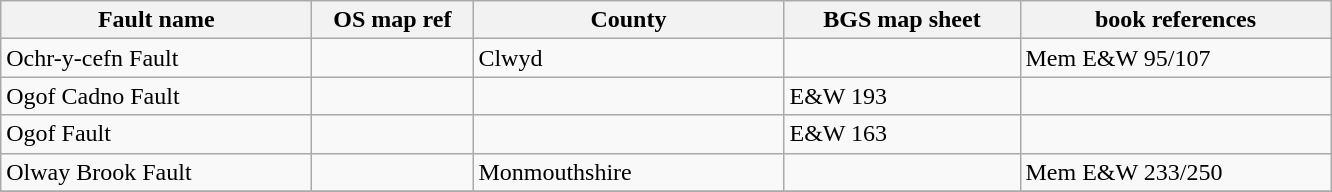<table class="wikitable">
<tr>
<th width="200pt">Fault name</th>
<th width="100pt">OS map ref</th>
<th width="200pt">County</th>
<th width="150pt">BGS map sheet</th>
<th width="200pt">book references</th>
</tr>
<tr>
<td>Ochr-y-cefn Fault</td>
<td></td>
<td>Clwyd</td>
<td></td>
<td>Mem E&W 95/107</td>
</tr>
<tr>
<td>Ogof Cadno Fault</td>
<td></td>
<td></td>
<td>E&W 193</td>
<td></td>
</tr>
<tr>
<td>Ogof Fault</td>
<td></td>
<td></td>
<td>E&W 163</td>
<td></td>
</tr>
<tr>
<td>Olway Brook Fault</td>
<td></td>
<td>Monmouthshire</td>
<td></td>
<td>Mem E&W 233/250</td>
</tr>
<tr>
</tr>
</table>
